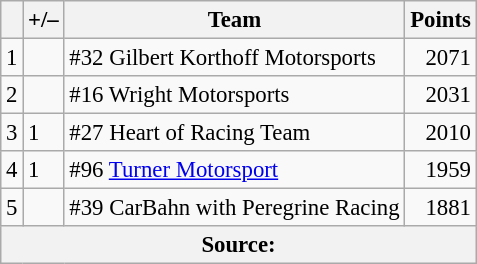<table class="wikitable" style="font-size: 95%;">
<tr>
<th scope="col"></th>
<th scope="col">+/–</th>
<th scope="col">Team</th>
<th scope="col">Points</th>
</tr>
<tr>
<td align=center>1</td>
<td align="left"></td>
<td> #32 Gilbert Korthoff Motorsports</td>
<td align=right>2071</td>
</tr>
<tr>
<td align=center>2</td>
<td align="left"></td>
<td> #16 Wright Motorsports</td>
<td align=right>2031</td>
</tr>
<tr>
<td align=center>3</td>
<td align="left"> 1</td>
<td> #27 Heart of Racing Team</td>
<td align=right>2010</td>
</tr>
<tr>
<td align=center>4</td>
<td align="left"> 1</td>
<td> #96 <a href='#'>Turner Motorsport</a></td>
<td align=right>1959</td>
</tr>
<tr>
<td align=center>5</td>
<td align="left"></td>
<td> #39 CarBahn with Peregrine Racing</td>
<td align=right>1881</td>
</tr>
<tr>
<th colspan=5>Source:</th>
</tr>
</table>
